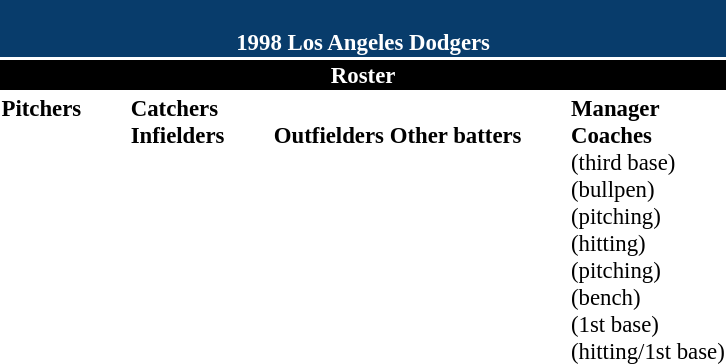<table class="toccolours" style="font-size: 95%;">
<tr>
<th colspan="10" style="background-color: #083c6b; color: #FFFFFF; text-align: center;"><br>1998 Los Angeles Dodgers</th>
</tr>
<tr>
<td colspan="10" style="background-color: black; color: #FFFFFF; text-align: center;"><strong>Roster</strong></td>
</tr>
<tr>
<td valign="top"><strong>Pitchers</strong><br>
 



 
   
 


  
 
 
 
 
 

 
 


 
  

</td>
<td width="25px"></td>
<td valign="top"><strong>Catchers</strong><br>




<strong>Infielders</strong>











</td>
<td width="25px"></td>
<td valign="top"><br><strong>Outfielders</strong>










<strong>Other batters</strong>
</td>
<td width="25px"></td>
<td valign="top"><strong>Manager</strong><br> 
 
<strong>Coaches</strong>
<br> (third base)
 <br>(bullpen)
<br> (pitching)
 <br>(hitting)
<br> (pitching)
 
 <br>(bench)
 <br>(1st base)
 <br>(hitting/1st base)</td>
</tr>
</table>
